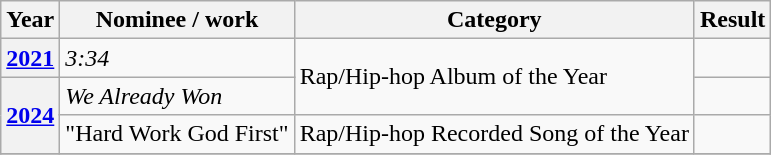<table class="wikitable plainrowheaders">
<tr>
<th>Year</th>
<th>Nominee / work</th>
<th>Category</th>
<th>Result</th>
</tr>
<tr>
<th><a href='#'>2021</a></th>
<td><em>3:34</em></td>
<td rowspan="2">Rap/Hip-hop Album of the Year</td>
<td></td>
</tr>
<tr>
<th rowspan="2"><a href='#'>2024</a></th>
<td><em>We Already Won</em></td>
<td></td>
</tr>
<tr>
<td>"Hard Work God First"</td>
<td>Rap/Hip-hop Recorded Song of the Year</td>
<td></td>
</tr>
<tr>
</tr>
</table>
